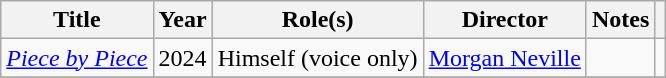<table class="wikitable sortable plainrowheaders">
<tr>
<th>Title</th>
<th>Year</th>
<th>Role(s)</th>
<th>Director</th>
<th>Notes</th>
<th></th>
</tr>
<tr>
<td><em><a href='#'>Piece by Piece</a></em></td>
<td>2024</td>
<td>Himself (voice only)</td>
<td><a href='#'>Morgan Neville</a></td>
<td></td>
<td></td>
</tr>
<tr>
</tr>
</table>
